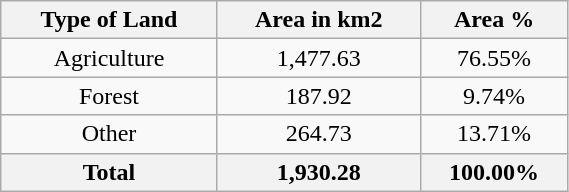<table class="wikitable sortable" style="text-align:center" width=30%>
<tr>
<th>Type of Land</th>
<th>Area in km2</th>
<th>Area %</th>
</tr>
<tr>
<td>Agriculture</td>
<td>1,477.63</td>
<td>76.55%</td>
</tr>
<tr>
<td>Forest</td>
<td>187.92</td>
<td>9.74%</td>
</tr>
<tr>
<td>Other</td>
<td>264.73</td>
<td>13.71%</td>
</tr>
<tr>
<th>Total</th>
<th>1,930.28</th>
<th>100.00%</th>
</tr>
</table>
